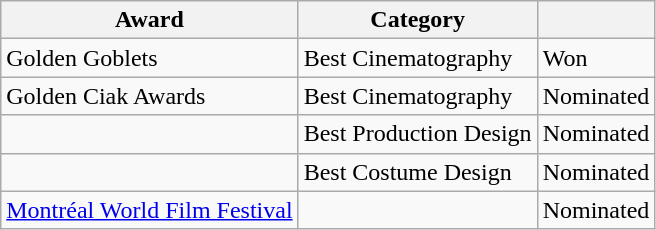<table class="wikitable">
<tr>
<th>Award</th>
<th>Category</th>
<th></th>
</tr>
<tr>
<td>Golden Goblets</td>
<td>Best Cinematography</td>
<td>Won</td>
</tr>
<tr>
<td>Golden Ciak Awards</td>
<td>Best Cinematography</td>
<td>Nominated</td>
</tr>
<tr>
<td></td>
<td>Best Production Design</td>
<td>Nominated</td>
</tr>
<tr>
<td></td>
<td>Best Costume Design</td>
<td>Nominated</td>
</tr>
<tr>
<td><a href='#'>Montréal World Film Festival</a></td>
<td></td>
<td>Nominated</td>
</tr>
</table>
